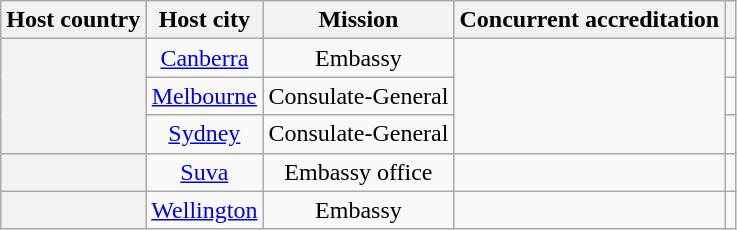<table class="wikitable plainrowheaders" style="text-align:center;">
<tr>
<th scope="col">Host country</th>
<th scope="col">Host city</th>
<th scope="col">Mission</th>
<th scope="col">Concurrent accreditation</th>
<th scope="col"></th>
</tr>
<tr>
<th scope="row" rowspan="3"></th>
<td><a href='#'>Canberra</a></td>
<td>Embassy</td>
<td rowspan="3"></td>
<td></td>
</tr>
<tr>
<td><a href='#'>Melbourne</a></td>
<td>Consulate-General</td>
<td></td>
</tr>
<tr>
<td><a href='#'>Sydney</a></td>
<td>Consulate-General</td>
<td></td>
</tr>
<tr>
<th scope="row"></th>
<td><a href='#'>Suva</a></td>
<td>Embassy office</td>
<td></td>
<td></td>
</tr>
<tr>
<th scope="row"></th>
<td><a href='#'>Wellington</a></td>
<td>Embassy</td>
<td></td>
<td></td>
</tr>
</table>
